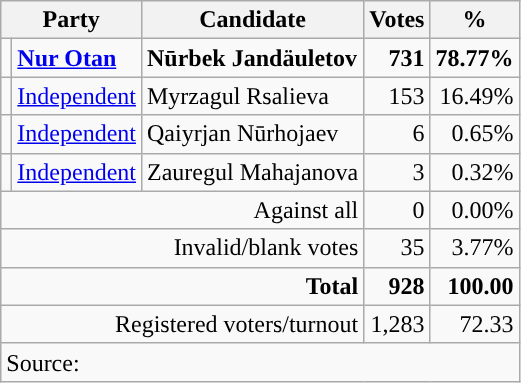<table class="wikitable" style="text-align:right;">
<tr>
<th colspan="2">Party</th>
<th scope="col">Candidate</th>
<th scope="col">Votes</th>
<th scope="col">%</th>
</tr>
<tr>
<td style="background-color:"></td>
<td rowspan="1" style="text-align:left;" scope="row"><strong><a href='#'>Nur Otan</a></strong></td>
<td style="text-align: left;"><strong>Nūrbek Jandäuletov</strong></td>
<td><strong>731</strong></td>
<td><strong>78.77%</strong></td>
</tr>
<tr>
<td style="background-color:"></td>
<td rowspan="1" style="text-align:left;" scope="row"><a href='#'>Independent</a></td>
<td style="text-align: left;">Myrzagul Rsalieva</td>
<td>153</td>
<td>16.49%</td>
</tr>
<tr>
<td style="background-color:"></td>
<td rowspan="1" style="text-align: left;" scope="row"><a href='#'>Independent</a></td>
<td style="text-align: left;">Qaiyrjan Nūrhojaev</td>
<td>6</td>
<td>0.65%</td>
</tr>
<tr>
<td style="background-color:"></td>
<td rowspan="1" style="text-align: left;" scope="row"><a href='#'>Independent</a></td>
<td style="text-align: left;">Zauregul Mahajanova</td>
<td>3</td>
<td>0.32%</td>
</tr>
<tr>
<td colspan="3">Against all</td>
<td>0</td>
<td>0.00%</td>
</tr>
<tr>
<td colspan="3" rowspan="1">Invalid/blank votes</td>
<td>35</td>
<td>3.77%</td>
</tr>
<tr>
<td colspan="3"><strong>Total</strong></td>
<td><strong>928</strong></td>
<td><strong>100.00</strong></td>
</tr>
<tr>
<td colspan="3">Registered voters/turnout</td>
<td>1,283</td>
<td>72.33</td>
</tr>
<tr>
<td colspan="5" style="text-align: left;">Source:   </td>
</tr>
</table>
